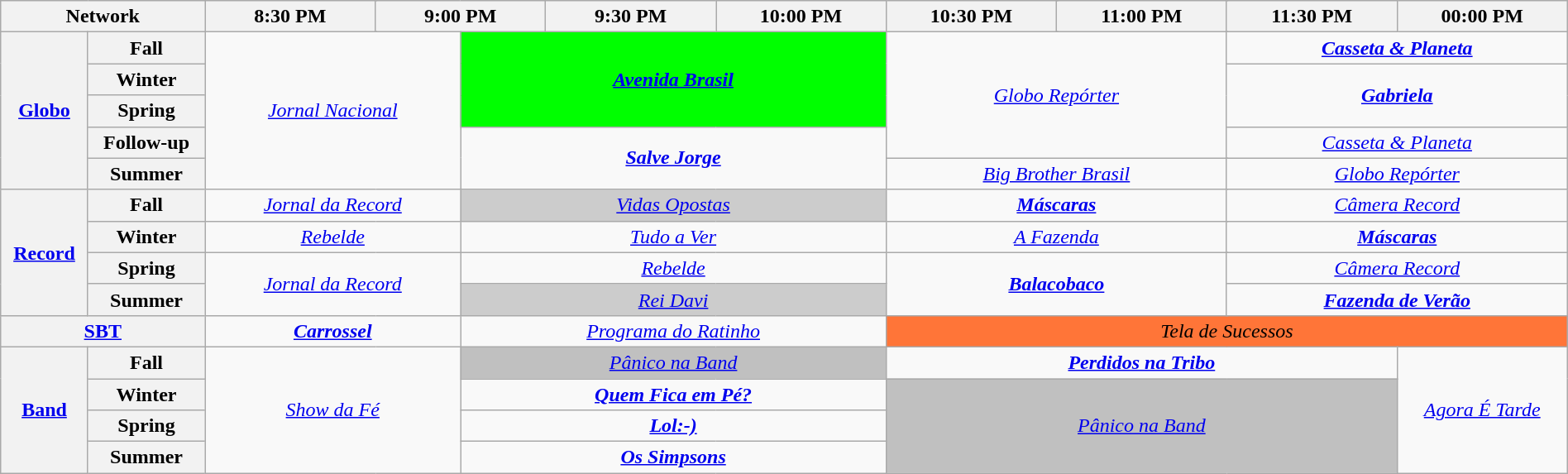<table class="wikitable" style="width:100%;margin-right:0;text-align:center">
<tr>
<th colspan=2 style="width:12%;">Network</th>
<th colspan=2 style="width:10%;">8:30 PM</th>
<th colspan=2 style="width:10%;">9:00 PM</th>
<th colspan=2 style="width:10%;">9:30 PM</th>
<th colspan=2 style="width:10%;">10:00 PM</th>
<th colspan=2 style="width:10%;">10:30 PM</th>
<th colspan=2 style="width:10%;">11:00 PM</th>
<th colspan=2 style="width:10%;">11:30 PM</th>
<th colspan=2 style="width:10%;">00:00 PM</th>
</tr>
<tr>
<th rowspan=5><a href='#'>Globo</a></th>
<th>Fall</th>
<td rowspan=5 colspan=3><em><a href='#'>Jornal Nacional</a></em></td>
<td rowspan=3 colspan=5 bgcolor="00FF00"><strong><em><a href='#'>Avenida Brasil</a></em></strong></td>
<td rowspan=4 colspan=4><em><a href='#'>Globo Repórter</a></em></td>
<td colspan=4><strong><em><a href='#'>Casseta & Planeta</a></em></strong></td>
</tr>
<tr>
<th>Winter</th>
<td rowspan=2 colspan=4><strong><em><a href='#'>Gabriela</a></em></strong></td>
</tr>
<tr>
<th>Spring</th>
</tr>
<tr>
<th>Follow-up</th>
<td rowspan=2 colspan=5><strong><em><a href='#'>Salve Jorge</a></em></strong></td>
<td colspan=4><em><a href='#'>Casseta & Planeta</a></em></td>
</tr>
<tr>
<th>Summer</th>
<td colspan=4><em><a href='#'>Big Brother Brasil</a></em></td>
<td colspan=4><em><a href='#'>Globo Repórter</a></em></td>
</tr>
<tr>
<th rowspan=4><a href='#'>Record</a></th>
<th>Fall</th>
<td colspan=3><em><a href='#'>Jornal da Record</a></em></td>
<td colspan=5 bgcolor="CCCCCC"><em><a href='#'>Vidas Opostas</a></em></td>
<td colspan=4><strong><em><a href='#'>Máscaras</a></em></strong></td>
<td colspan=4><em><a href='#'>Câmera Record</a></em></td>
</tr>
<tr>
<th>Winter</th>
<td colspan=3><em><a href='#'>Rebelde</a></em></td>
<td colspan=5><em><a href='#'>Tudo a Ver</a></em></td>
<td colspan=4><em><a href='#'>A Fazenda</a></em></td>
<td colspan=4><strong><em><a href='#'>Máscaras</a></em></strong></td>
</tr>
<tr>
<th>Spring</th>
<td rowspan=2 colspan=3><em><a href='#'>Jornal da Record</a></em></td>
<td colspan=5><em><a href='#'>Rebelde</a></em></td>
<td rowspan=2 colspan=4><strong><em><a href='#'>Balacobaco</a></em></strong></td>
<td colspan=4><em><a href='#'>Câmera Record</a></em></td>
</tr>
<tr>
<th>Summer</th>
<td colspan=5 bgcolor="CCCCCC"><em><a href='#'>Rei Davi</a></em></td>
<td colspan=4><strong><em><a href='#'>Fazenda de Verão</a></em></strong></td>
</tr>
<tr>
<th colspan=2><a href='#'>SBT</a></th>
<td colspan=3><strong><em><a href='#'>Carrossel</a></em></strong></td>
<td colspan=5><em><a href='#'>Programa do Ratinho</a></em></td>
<td colspan=8 bgcolor="FF7538"><em>Tela de Sucessos</em></td>
</tr>
<tr>
<th rowspan=4><a href='#'>Band</a></th>
<th>Fall</th>
<td rowspan=4 colspan=3><em><a href='#'>Show da Fé</a></em></td>
<td colspan=5 bgcolor="C0C0C0"><em><a href='#'>Pânico na Band</a></em></td>
<td colspan=6><strong><em><a href='#'>Perdidos na Tribo</a></em></strong></td>
<td rowspan=4><em><a href='#'>Agora É Tarde</a></em></td>
</tr>
<tr>
<th>Winter</th>
<td colspan=5><strong><em><a href='#'>Quem Fica em Pé?</a></em></strong></td>
<td rowspan=3 colspan=6 bgcolor="C0C0C0"><em><a href='#'>Pânico na Band</a></em></td>
</tr>
<tr>
<th>Spring</th>
<td colspan=5><strong><em><a href='#'>Lol:-)</a></em></strong></td>
</tr>
<tr>
<th>Summer</th>
<td colspan=5><strong><em><a href='#'>Os Simpsons</a></em></strong></td>
</tr>
</table>
